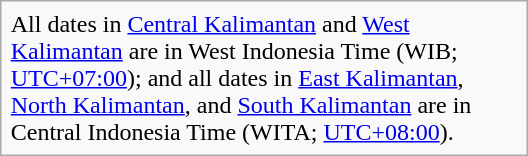<table class="infobox selfreference" style="width:22em;">
<tr>
<td>All dates in <a href='#'>Central Kalimantan</a> and <a href='#'>West Kalimantan</a> are in West Indonesia Time (WIB; <a href='#'>UTC+07:00</a>); and all dates in <a href='#'>East Kalimantan</a>, <a href='#'>North Kalimantan</a>, and <a href='#'>South Kalimantan</a> are in Central Indonesia Time (WITA; <a href='#'>UTC+08:00</a>).</td>
</tr>
</table>
